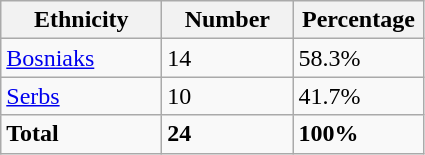<table class="wikitable">
<tr>
<th width="100px">Ethnicity</th>
<th width="80px">Number</th>
<th width="80px">Percentage</th>
</tr>
<tr>
<td><a href='#'>Bosniaks</a></td>
<td>14</td>
<td>58.3%</td>
</tr>
<tr>
<td><a href='#'>Serbs</a></td>
<td>10</td>
<td>41.7%</td>
</tr>
<tr>
<td><strong>Total</strong></td>
<td><strong>24</strong></td>
<td><strong>100%</strong></td>
</tr>
</table>
